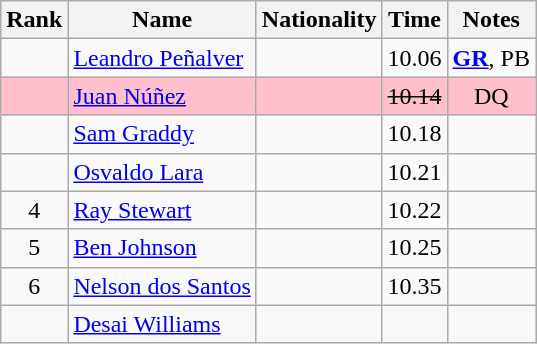<table class="wikitable sortable" style="text-align:center">
<tr>
<th>Rank</th>
<th>Name</th>
<th>Nationality</th>
<th>Time</th>
<th>Notes</th>
</tr>
<tr>
<td></td>
<td align=left><a href='#'>Leandro Peñalver</a></td>
<td align=left></td>
<td>10.06</td>
<td><strong><a href='#'>GR</a></strong>, PB</td>
</tr>
<tr bgcolor=pink>
<td><s></s></td>
<td align=left><a href='#'>Juan Núñez</a></td>
<td align=left></td>
<td><s>10.14</s></td>
<td>DQ</td>
</tr>
<tr>
<td></td>
<td align=left><a href='#'>Sam Graddy</a></td>
<td align=left></td>
<td>10.18</td>
<td></td>
</tr>
<tr>
<td></td>
<td align=left><a href='#'>Osvaldo Lara</a></td>
<td align=left></td>
<td>10.21</td>
<td></td>
</tr>
<tr>
<td>4</td>
<td align=left><a href='#'>Ray Stewart</a></td>
<td align=left></td>
<td>10.22</td>
<td></td>
</tr>
<tr>
<td>5</td>
<td align=left><a href='#'>Ben Johnson</a></td>
<td align=left></td>
<td>10.25</td>
<td></td>
</tr>
<tr>
<td>6</td>
<td align=left><a href='#'>Nelson dos Santos</a></td>
<td align=left></td>
<td>10.35</td>
<td></td>
</tr>
<tr>
<td></td>
<td align=left><a href='#'>Desai Williams</a></td>
<td align=left></td>
<td></td>
<td></td>
</tr>
</table>
